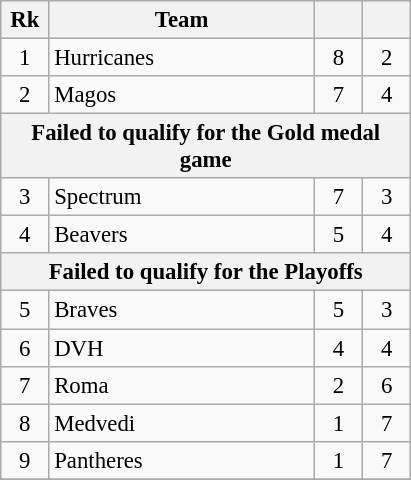<table class=wikitable style="text-align:center; font-size:95%">
<tr>
<th width=25>Rk</th>
<th width=170>Team</th>
<th width=25></th>
<th width=25></th>
</tr>
<tr>
<td>1</td>
<td align=left>Hurricanes</td>
<td>8</td>
<td>2</td>
</tr>
<tr>
<td>2</td>
<td align=left>Magos</td>
<td>7</td>
<td>4</td>
</tr>
<tr>
<th colspan="4">Failed to qualify for the Gold medal game</th>
</tr>
<tr>
<td>3</td>
<td align=left>Spectrum</td>
<td>7</td>
<td>3</td>
</tr>
<tr>
<td>4</td>
<td align=left>Beavers</td>
<td>5</td>
<td>4</td>
</tr>
<tr>
<th colspan="4">Failed to qualify for the Playoffs</th>
</tr>
<tr>
<td>5</td>
<td align=left>Braves</td>
<td>5</td>
<td>3</td>
</tr>
<tr>
<td>6</td>
<td align=left>DVH</td>
<td>4</td>
<td>4</td>
</tr>
<tr>
<td>7</td>
<td align=left>Roma</td>
<td>2</td>
<td>6</td>
</tr>
<tr>
<td>8</td>
<td align=left>Medvedi</td>
<td>1</td>
<td>7</td>
</tr>
<tr>
<td>9</td>
<td align=left>Pantheres</td>
<td>1</td>
<td>7</td>
</tr>
<tr>
</tr>
</table>
